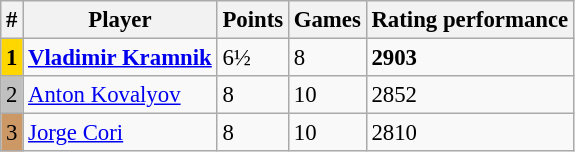<table class="wikitable" style="font-size: 95%;">
<tr>
<th>#</th>
<th>Player</th>
<th>Points</th>
<th>Games</th>
<th>Rating performance</th>
</tr>
<tr>
<td style="background:gold;"><strong>1</strong></td>
<td><strong> <a href='#'>Vladimir Kramnik</a></strong></td>
<td>6½</td>
<td>8</td>
<td><strong>2903</strong></td>
</tr>
<tr>
<td style="background:silver;">2</td>
<td> <a href='#'>Anton Kovalyov</a></td>
<td>8</td>
<td>10</td>
<td>2852</td>
</tr>
<tr>
<td style="background:#c96;">3</td>
<td> <a href='#'>Jorge Cori</a></td>
<td>8</td>
<td>10</td>
<td>2810</td>
</tr>
</table>
